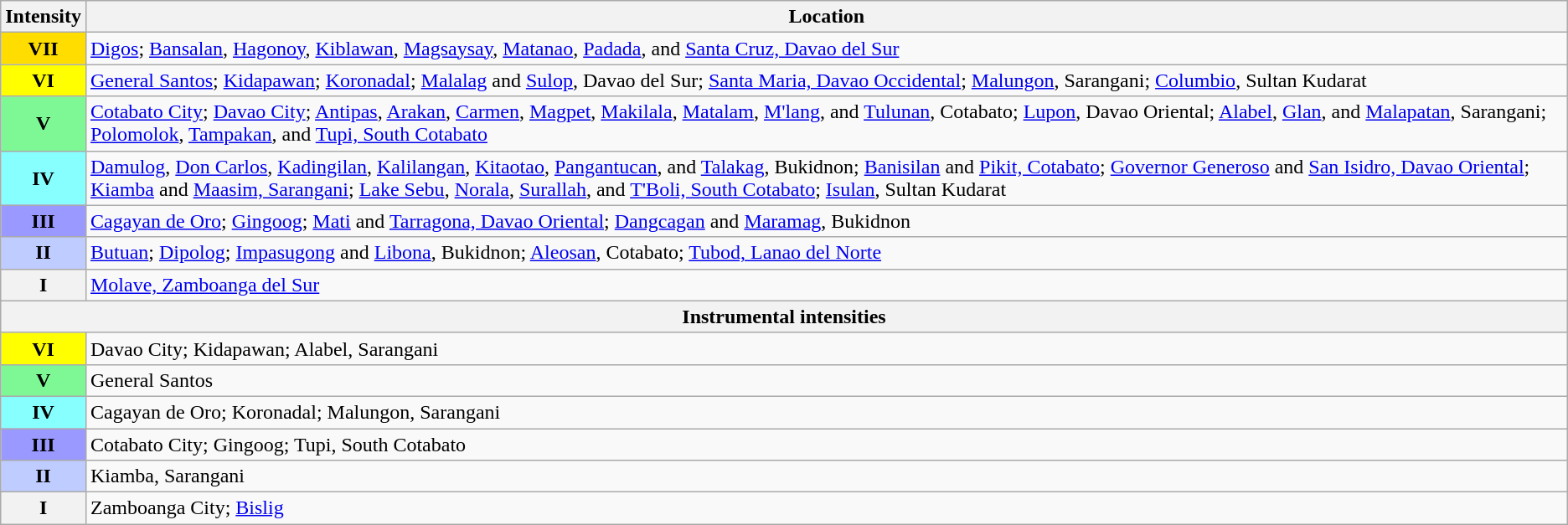<table class="wikitable">
<tr>
<th>Intensity</th>
<th>Location</th>
</tr>
<tr>
<th style="background-color: #fd0;">VII</th>
<td><a href='#'>Digos</a>; <a href='#'>Bansalan</a>, <a href='#'>Hagonoy</a>, <a href='#'>Kiblawan</a>, <a href='#'>Magsaysay</a>, <a href='#'>Matanao</a>, <a href='#'>Padada</a>, and <a href='#'>Santa Cruz, Davao del Sur</a></td>
</tr>
<tr>
<th style="background-color: #ff0;">VI</th>
<td><a href='#'>General Santos</a>; <a href='#'>Kidapawan</a>; <a href='#'>Koronadal</a>; <a href='#'>Malalag</a> and <a href='#'>Sulop</a>, Davao del Sur; <a href='#'>Santa Maria, Davao Occidental</a>; <a href='#'>Malungon</a>, Sarangani; <a href='#'>Columbio</a>, Sultan Kudarat</td>
</tr>
<tr>
<th style="background-color: #7df894;">V</th>
<td><a href='#'>Cotabato City</a>; <a href='#'>Davao City</a>; <a href='#'>Antipas</a>, <a href='#'>Arakan</a>, <a href='#'>Carmen</a>, <a href='#'>Magpet</a>, <a href='#'>Makilala</a>, <a href='#'>Matalam</a>, <a href='#'>M'lang</a>, and <a href='#'>Tulunan</a>, Cotabato; <a href='#'>Lupon</a>, Davao Oriental; <a href='#'>Alabel</a>, <a href='#'>Glan</a>, and <a href='#'>Malapatan</a>, Sarangani; <a href='#'>Polomolok</a>, <a href='#'>Tampakan</a>, and <a href='#'>Tupi, South Cotabato</a></td>
</tr>
<tr>
<th style="background-color: #8ff;">IV</th>
<td><a href='#'>Damulog</a>, <a href='#'>Don Carlos</a>, <a href='#'>Kadingilan</a>, <a href='#'>Kalilangan</a>, <a href='#'>Kitaotao</a>, <a href='#'>Pangantucan</a>, and <a href='#'>Talakag</a>, Bukidnon; <a href='#'>Banisilan</a> and <a href='#'>Pikit, Cotabato</a>; <a href='#'>Governor Generoso</a> and <a href='#'>San Isidro, Davao Oriental</a>; <a href='#'>Kiamba</a> and <a href='#'>Maasim, Sarangani</a>; <a href='#'>Lake Sebu</a>, <a href='#'>Norala</a>, <a href='#'>Surallah</a>, and <a href='#'>T'Boli, South Cotabato</a>; <a href='#'>Isulan</a>, Sultan Kudarat</td>
</tr>
<tr>
<th style="background-color: #99f;">III</th>
<td><a href='#'>Cagayan de Oro</a>; <a href='#'>Gingoog</a>; <a href='#'>Mati</a> and <a href='#'>Tarragona, Davao Oriental</a>; <a href='#'>Dangcagan</a> and <a href='#'>Maramag</a>, Bukidnon</td>
</tr>
<tr>
<th style="background-color: #bfccff;">II</th>
<td><a href='#'>Butuan</a>; <a href='#'>Dipolog</a>; <a href='#'>Impasugong</a> and <a href='#'>Libona</a>, Bukidnon; <a href='#'>Aleosan</a>, Cotabato; <a href='#'>Tubod, Lanao del Norte</a></td>
</tr>
<tr>
<th>I</th>
<td><a href='#'>Molave, Zamboanga del Sur</a></td>
</tr>
<tr>
<th colspan="2"><strong>Instrumental intensities</strong></th>
</tr>
<tr>
<th style="background-color: #ff0;">VI</th>
<td>Davao City; Kidapawan; Alabel, Sarangani</td>
</tr>
<tr>
<th style="background-color: #7df894;">V</th>
<td>General Santos</td>
</tr>
<tr>
<th style="background-color: #8ff;">IV</th>
<td>Cagayan de Oro; Koronadal; Malungon, Sarangani</td>
</tr>
<tr>
<th style="background-color: #99f;">III</th>
<td>Cotabato City; Gingoog; Tupi, South Cotabato</td>
</tr>
<tr>
<th style="background-color: #bfccff;">II</th>
<td>Kiamba, Sarangani</td>
</tr>
<tr>
<th>I</th>
<td>Zamboanga City; <a href='#'>Bislig</a></td>
</tr>
</table>
